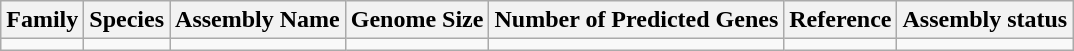<table class="wikitable sortable">
<tr>
<th>Family</th>
<th>Species</th>
<th>Assembly Name</th>
<th>Genome Size</th>
<th>Number of Predicted Genes</th>
<th>Reference</th>
<th>Assembly status</th>
</tr>
<tr>
<td></td>
<td></td>
<td></td>
<td></td>
<td></td>
<td></td>
<td></td>
</tr>
</table>
